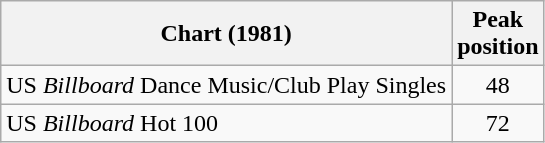<table class="wikitable sortable">
<tr>
<th>Chart (1981)</th>
<th>Peak<br>position</th>
</tr>
<tr>
<td align="left">US <em>Billboard</em> Dance Music/Club Play Singles</td>
<td style="text-align:center;">48</td>
</tr>
<tr>
<td align="left">US <em>Billboard</em> Hot 100</td>
<td style="text-align:center;">72</td>
</tr>
</table>
